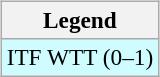<table>
<tr valign=top>
<td><br><table class=wikitable style=font-size:97%>
<tr>
<th>Legend</th>
</tr>
<tr bgcolor=cffcff>
<td>ITF WTT (0–1)</td>
</tr>
</table>
</td>
<td></td>
</tr>
</table>
